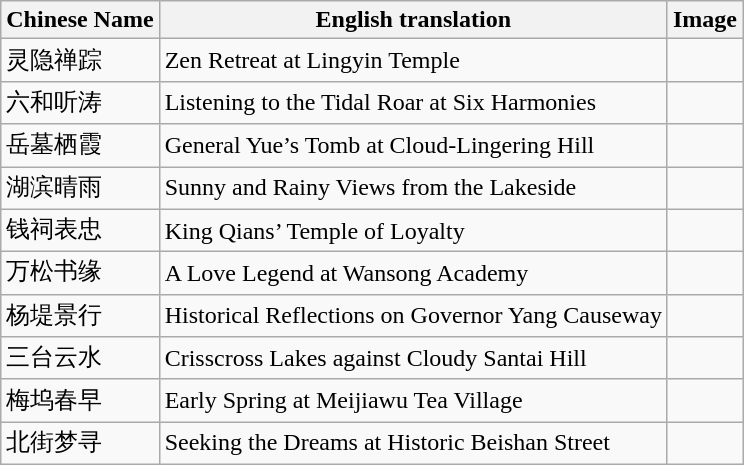<table class="wikitable">
<tr>
<th>Chinese Name</th>
<th>English translation</th>
<th>Image</th>
</tr>
<tr>
<td>灵隐禅踪</td>
<td>Zen Retreat at Lingyin Temple</td>
<td></td>
</tr>
<tr>
<td>六和听涛</td>
<td>Listening to the Tidal Roar at Six Harmonies</td>
<td></td>
</tr>
<tr>
<td>岳墓栖霞</td>
<td>General Yue’s Tomb at Cloud-Lingering Hill</td>
<td></td>
</tr>
<tr>
<td>湖滨晴雨</td>
<td>Sunny and Rainy Views from the Lakeside</td>
<td></td>
</tr>
<tr>
<td>钱祠表忠</td>
<td>King Qians’ Temple of Loyalty</td>
<td></td>
</tr>
<tr>
<td>万松书缘</td>
<td>A Love Legend at Wansong Academy</td>
<td></td>
</tr>
<tr>
<td>杨堤景行</td>
<td>Historical Reflections on Governor Yang Causeway</td>
<td></td>
</tr>
<tr>
<td>三台云水</td>
<td>Crisscross Lakes against Cloudy Santai Hill</td>
<td></td>
</tr>
<tr>
<td>梅坞春早</td>
<td>Early Spring at Meijiawu Tea Village</td>
<td></td>
</tr>
<tr>
<td>北街梦寻</td>
<td>Seeking the Dreams at Historic Beishan Street</td>
<td></td>
</tr>
</table>
